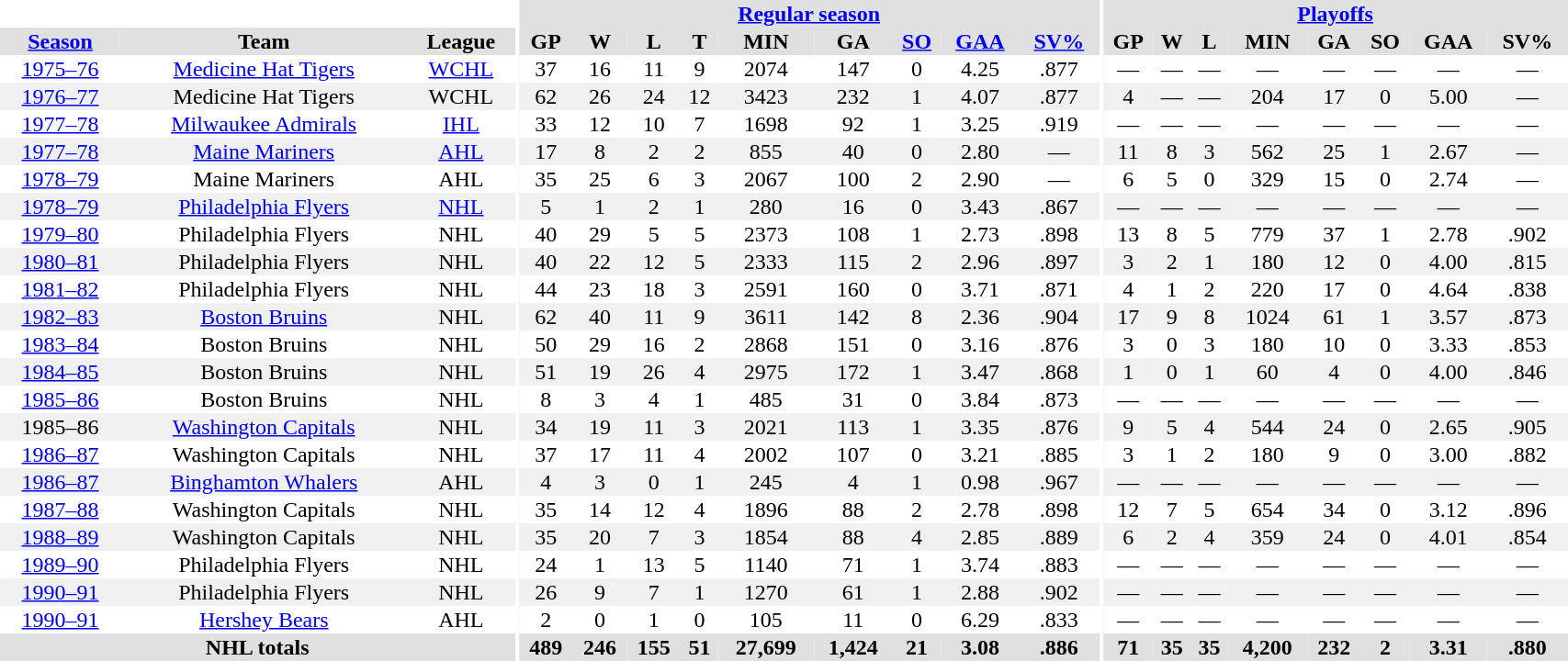<table border="0" cellpadding="1" cellspacing="0" style="text-align:center; width:90%">
<tr ALIGN="center" bgcolor="#e0e0e0">
<th align="center" colspan="3" bgcolor="#ffffff"></th>
<th align="center" rowspan="99" bgcolor="#ffffff"></th>
<th align="center" colspan="9" bgcolor="#e0e0e0"><a href='#'>Regular season</a></th>
<th align="center" rowspan="99" bgcolor="#ffffff"></th>
<th align="center" colspan="8" bgcolor="#e0e0e0"><a href='#'>Playoffs</a></th>
</tr>
<tr ALIGN="center" bgcolor="#e0e0e0">
<th><a href='#'>Season</a></th>
<th>Team</th>
<th>League</th>
<th>GP</th>
<th>W</th>
<th>L</th>
<th>T</th>
<th>MIN</th>
<th>GA</th>
<th><a href='#'>SO</a></th>
<th><a href='#'>GAA</a></th>
<th><a href='#'>SV%</a></th>
<th>GP</th>
<th>W</th>
<th>L</th>
<th>MIN</th>
<th>GA</th>
<th>SO</th>
<th>GAA</th>
<th>SV%</th>
</tr>
<tr>
<td><a href='#'>1975–76</a></td>
<td><a href='#'>Medicine Hat Tigers</a></td>
<td><a href='#'>WCHL</a></td>
<td>37</td>
<td>16</td>
<td>11</td>
<td>9</td>
<td>2074</td>
<td>147</td>
<td>0</td>
<td>4.25</td>
<td>.877</td>
<td>—</td>
<td>—</td>
<td>—</td>
<td>—</td>
<td>—</td>
<td>—</td>
<td>—</td>
<td>—</td>
</tr>
<tr bgcolor="#f0f0f0">
<td><a href='#'>1976–77</a></td>
<td>Medicine Hat Tigers</td>
<td>WCHL</td>
<td>62</td>
<td>26</td>
<td>24</td>
<td>12</td>
<td>3423</td>
<td>232</td>
<td>1</td>
<td>4.07</td>
<td>.877</td>
<td>4</td>
<td>—</td>
<td>—</td>
<td>204</td>
<td>17</td>
<td>0</td>
<td>5.00</td>
<td>—</td>
</tr>
<tr>
<td><a href='#'>1977–78</a></td>
<td><a href='#'>Milwaukee Admirals</a></td>
<td><a href='#'>IHL</a></td>
<td>33</td>
<td>12</td>
<td>10</td>
<td>7</td>
<td>1698</td>
<td>92</td>
<td>1</td>
<td>3.25</td>
<td>.919</td>
<td>—</td>
<td>—</td>
<td>—</td>
<td>—</td>
<td>—</td>
<td>—</td>
<td>—</td>
<td>—</td>
</tr>
<tr bgcolor="#f0f0f0">
<td><a href='#'>1977–78</a></td>
<td><a href='#'>Maine Mariners</a></td>
<td><a href='#'>AHL</a></td>
<td>17</td>
<td>8</td>
<td>2</td>
<td>2</td>
<td>855</td>
<td>40</td>
<td>0</td>
<td>2.80</td>
<td>—</td>
<td>11</td>
<td>8</td>
<td>3</td>
<td>562</td>
<td>25</td>
<td>1</td>
<td>2.67</td>
<td>—</td>
</tr>
<tr>
<td><a href='#'>1978–79</a></td>
<td>Maine Mariners</td>
<td>AHL</td>
<td>35</td>
<td>25</td>
<td>6</td>
<td>3</td>
<td>2067</td>
<td>100</td>
<td>2</td>
<td>2.90</td>
<td>—</td>
<td>6</td>
<td>5</td>
<td>0</td>
<td>329</td>
<td>15</td>
<td>0</td>
<td>2.74</td>
<td>—</td>
</tr>
<tr bgcolor="#f0f0f0">
<td><a href='#'>1978–79</a></td>
<td><a href='#'>Philadelphia Flyers</a></td>
<td><a href='#'>NHL</a></td>
<td>5</td>
<td>1</td>
<td>2</td>
<td>1</td>
<td>280</td>
<td>16</td>
<td>0</td>
<td>3.43</td>
<td>.867</td>
<td>—</td>
<td>—</td>
<td>—</td>
<td>—</td>
<td>—</td>
<td>—</td>
<td>—</td>
<td>—</td>
</tr>
<tr>
<td><a href='#'>1979–80</a></td>
<td>Philadelphia Flyers</td>
<td>NHL</td>
<td>40</td>
<td>29</td>
<td>5</td>
<td>5</td>
<td>2373</td>
<td>108</td>
<td>1</td>
<td>2.73</td>
<td>.898</td>
<td>13</td>
<td>8</td>
<td>5</td>
<td>779</td>
<td>37</td>
<td>1</td>
<td>2.78</td>
<td>.902</td>
</tr>
<tr bgcolor="#f0f0f0">
<td><a href='#'>1980–81</a></td>
<td>Philadelphia Flyers</td>
<td>NHL</td>
<td>40</td>
<td>22</td>
<td>12</td>
<td>5</td>
<td>2333</td>
<td>115</td>
<td>2</td>
<td>2.96</td>
<td>.897</td>
<td>3</td>
<td>2</td>
<td>1</td>
<td>180</td>
<td>12</td>
<td>0</td>
<td>4.00</td>
<td>.815</td>
</tr>
<tr>
<td><a href='#'>1981–82</a></td>
<td>Philadelphia Flyers</td>
<td>NHL</td>
<td>44</td>
<td>23</td>
<td>18</td>
<td>3</td>
<td>2591</td>
<td>160</td>
<td>0</td>
<td>3.71</td>
<td>.871</td>
<td>4</td>
<td>1</td>
<td>2</td>
<td>220</td>
<td>17</td>
<td>0</td>
<td>4.64</td>
<td>.838</td>
</tr>
<tr bgcolor="#f0f0f0">
<td><a href='#'>1982–83</a></td>
<td><a href='#'>Boston Bruins</a></td>
<td>NHL</td>
<td>62</td>
<td>40</td>
<td>11</td>
<td>9</td>
<td>3611</td>
<td>142</td>
<td>8</td>
<td>2.36</td>
<td>.904</td>
<td>17</td>
<td>9</td>
<td>8</td>
<td>1024</td>
<td>61</td>
<td>1</td>
<td>3.57</td>
<td>.873</td>
</tr>
<tr>
<td><a href='#'>1983–84</a></td>
<td>Boston Bruins</td>
<td>NHL</td>
<td>50</td>
<td>29</td>
<td>16</td>
<td>2</td>
<td>2868</td>
<td>151</td>
<td>0</td>
<td>3.16</td>
<td>.876</td>
<td>3</td>
<td>0</td>
<td>3</td>
<td>180</td>
<td>10</td>
<td>0</td>
<td>3.33</td>
<td>.853</td>
</tr>
<tr bgcolor="#f0f0f0">
<td><a href='#'>1984–85</a></td>
<td>Boston Bruins</td>
<td>NHL</td>
<td>51</td>
<td>19</td>
<td>26</td>
<td>4</td>
<td>2975</td>
<td>172</td>
<td>1</td>
<td>3.47</td>
<td>.868</td>
<td>1</td>
<td>0</td>
<td>1</td>
<td>60</td>
<td>4</td>
<td>0</td>
<td>4.00</td>
<td>.846</td>
</tr>
<tr>
<td><a href='#'>1985–86</a></td>
<td>Boston Bruins</td>
<td>NHL</td>
<td>8</td>
<td>3</td>
<td>4</td>
<td>1</td>
<td>485</td>
<td>31</td>
<td>0</td>
<td>3.84</td>
<td>.873</td>
<td>—</td>
<td>—</td>
<td>—</td>
<td>—</td>
<td>—</td>
<td>—</td>
<td>—</td>
<td>—</td>
</tr>
<tr bgcolor="#f0f0f0">
<td>1985–86</td>
<td><a href='#'>Washington Capitals</a></td>
<td>NHL</td>
<td>34</td>
<td>19</td>
<td>11</td>
<td>3</td>
<td>2021</td>
<td>113</td>
<td>1</td>
<td>3.35</td>
<td>.876</td>
<td>9</td>
<td>5</td>
<td>4</td>
<td>544</td>
<td>24</td>
<td>0</td>
<td>2.65</td>
<td>.905</td>
</tr>
<tr>
<td><a href='#'>1986–87</a></td>
<td>Washington Capitals</td>
<td>NHL</td>
<td>37</td>
<td>17</td>
<td>11</td>
<td>4</td>
<td>2002</td>
<td>107</td>
<td>0</td>
<td>3.21</td>
<td>.885</td>
<td>3</td>
<td>1</td>
<td>2</td>
<td>180</td>
<td>9</td>
<td>0</td>
<td>3.00</td>
<td>.882</td>
</tr>
<tr bgcolor="#f0f0f0">
<td><a href='#'>1986–87</a></td>
<td><a href='#'>Binghamton Whalers</a></td>
<td>AHL</td>
<td>4</td>
<td>3</td>
<td>0</td>
<td>1</td>
<td>245</td>
<td>4</td>
<td>1</td>
<td>0.98</td>
<td>.967</td>
<td>—</td>
<td>—</td>
<td>—</td>
<td>—</td>
<td>—</td>
<td>—</td>
<td>—</td>
<td>—</td>
</tr>
<tr>
<td><a href='#'>1987–88</a></td>
<td>Washington Capitals</td>
<td>NHL</td>
<td>35</td>
<td>14</td>
<td>12</td>
<td>4</td>
<td>1896</td>
<td>88</td>
<td>2</td>
<td>2.78</td>
<td>.898</td>
<td>12</td>
<td>7</td>
<td>5</td>
<td>654</td>
<td>34</td>
<td>0</td>
<td>3.12</td>
<td>.896</td>
</tr>
<tr bgcolor="#f0f0f0">
<td><a href='#'>1988–89</a></td>
<td>Washington Capitals</td>
<td>NHL</td>
<td>35</td>
<td>20</td>
<td>7</td>
<td>3</td>
<td>1854</td>
<td>88</td>
<td>4</td>
<td>2.85</td>
<td>.889</td>
<td>6</td>
<td>2</td>
<td>4</td>
<td>359</td>
<td>24</td>
<td>0</td>
<td>4.01</td>
<td>.854</td>
</tr>
<tr>
<td><a href='#'>1989–90</a></td>
<td>Philadelphia Flyers</td>
<td>NHL</td>
<td>24</td>
<td>1</td>
<td>13</td>
<td>5</td>
<td>1140</td>
<td>71</td>
<td>1</td>
<td>3.74</td>
<td>.883</td>
<td>—</td>
<td>—</td>
<td>—</td>
<td>—</td>
<td>—</td>
<td>—</td>
<td>—</td>
<td>—</td>
</tr>
<tr bgcolor="#f0f0f0">
<td><a href='#'>1990–91</a></td>
<td>Philadelphia Flyers</td>
<td>NHL</td>
<td>26</td>
<td>9</td>
<td>7</td>
<td>1</td>
<td>1270</td>
<td>61</td>
<td>1</td>
<td>2.88</td>
<td>.902</td>
<td>—</td>
<td>—</td>
<td>—</td>
<td>—</td>
<td>—</td>
<td>—</td>
<td>—</td>
<td>—</td>
</tr>
<tr>
<td><a href='#'>1990–91</a></td>
<td><a href='#'>Hershey Bears</a></td>
<td>AHL</td>
<td>2</td>
<td>0</td>
<td>1</td>
<td>0</td>
<td>105</td>
<td>11</td>
<td>0</td>
<td>6.29</td>
<td>.833</td>
<td>—</td>
<td>—</td>
<td>—</td>
<td>—</td>
<td>—</td>
<td>—</td>
<td>—</td>
<td>—</td>
</tr>
<tr bgcolor="#e0e0e0">
<th colspan="3">NHL totals</th>
<th>489</th>
<th>246</th>
<th>155</th>
<th>51</th>
<th>27,699</th>
<th>1,424</th>
<th>21</th>
<th>3.08</th>
<th>.886</th>
<th>71</th>
<th>35</th>
<th>35</th>
<th>4,200</th>
<th>232</th>
<th>2</th>
<th>3.31</th>
<th>.880</th>
</tr>
</table>
